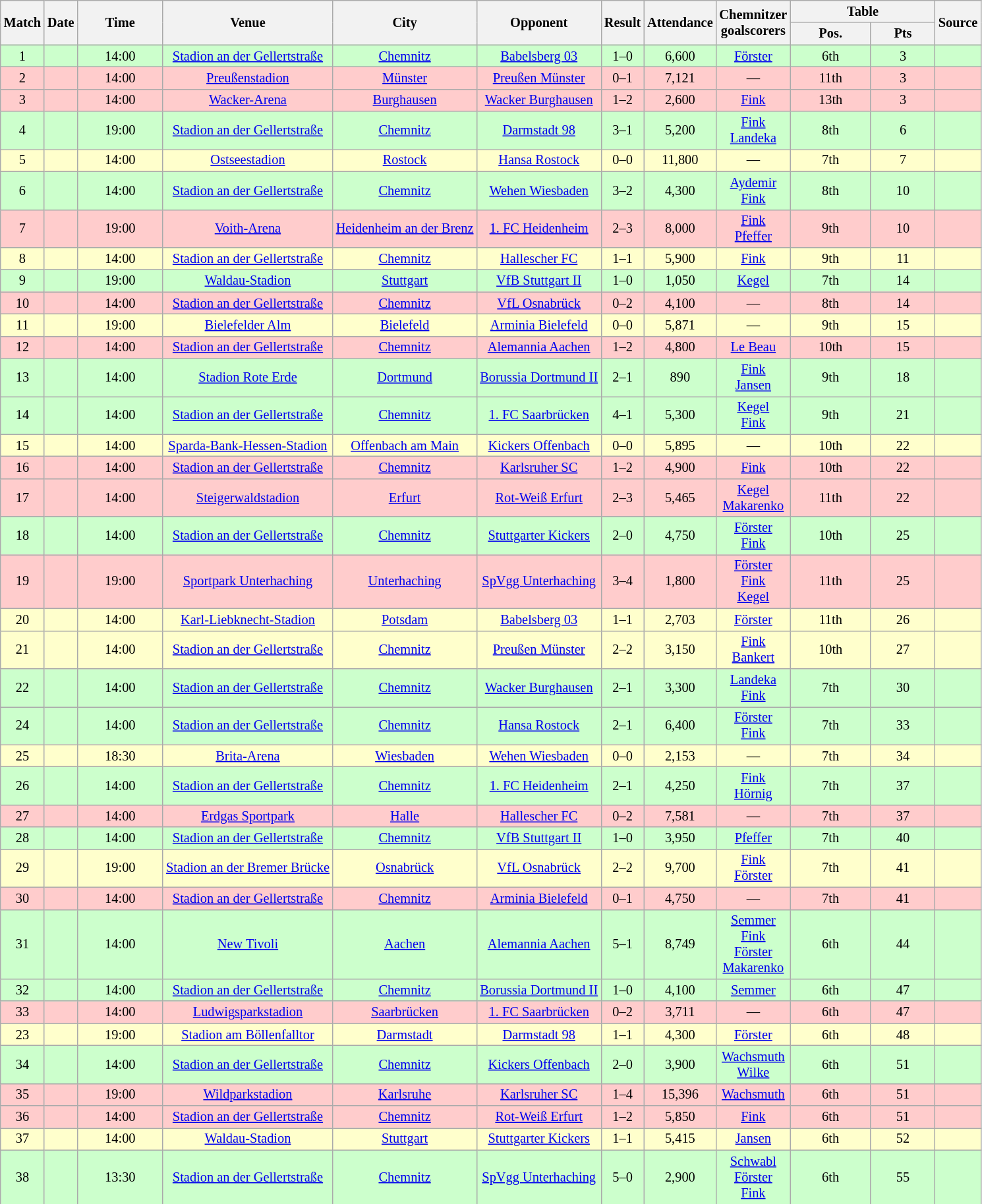<table class="wikitable" style="text-align: center;font-size:85%">
<tr>
<th rowspan="2">Match</th>
<th rowspan="2">Date</th>
<th rowspan="2" style="width:80px">Time</th>
<th rowspan="2">Venue</th>
<th rowspan="2">City</th>
<th rowspan="2">Opponent</th>
<th rowspan="2">Result</th>
<th rowspan="2">Attendance</th>
<th rowspan="2">Chemnitzer <br> goalscorers</th>
<th colspan="2" style="width:140px">Table</th>
<th rowspan="2">Source</th>
</tr>
<tr>
<th>Pos.</th>
<th>Pts</th>
</tr>
<tr style="background:#cfc;">
<td>1</td>
<td></td>
<td>14:00</td>
<td><a href='#'>Stadion an der Gellertstraße</a></td>
<td><a href='#'>Chemnitz</a></td>
<td><a href='#'>Babelsberg 03</a></td>
<td>1–0</td>
<td>6,600</td>
<td><a href='#'>Förster</a> </td>
<td>6th</td>
<td>3</td>
<td></td>
</tr>
<tr style="background:#fcc;">
<td>2</td>
<td></td>
<td>14:00</td>
<td><a href='#'>Preußenstadion</a></td>
<td><a href='#'>Münster</a></td>
<td><a href='#'>Preußen Münster</a></td>
<td>0–1</td>
<td>7,121</td>
<td>—</td>
<td>11th</td>
<td>3</td>
<td></td>
</tr>
<tr style="background:#fcc;">
<td>3</td>
<td></td>
<td>14:00</td>
<td><a href='#'>Wacker-Arena</a></td>
<td><a href='#'>Burghausen</a></td>
<td><a href='#'>Wacker Burghausen</a></td>
<td>1–2</td>
<td>2,600</td>
<td><a href='#'>Fink</a> </td>
<td>13th</td>
<td>3</td>
<td></td>
</tr>
<tr style="background:#cfc;">
<td>4</td>
<td></td>
<td>19:00</td>
<td><a href='#'>Stadion an der Gellertstraße</a></td>
<td><a href='#'>Chemnitz</a></td>
<td><a href='#'>Darmstadt 98</a></td>
<td>3–1</td>
<td>5,200</td>
<td><a href='#'>Fink</a> <br><a href='#'>Landeka</a> </td>
<td>8th</td>
<td>6</td>
<td></td>
</tr>
<tr style="background:#ffc;">
<td>5</td>
<td></td>
<td>14:00</td>
<td><a href='#'>Ostseestadion</a></td>
<td><a href='#'>Rostock</a></td>
<td><a href='#'>Hansa Rostock</a></td>
<td>0–0</td>
<td>11,800</td>
<td>—</td>
<td>7th</td>
<td>7</td>
<td></td>
</tr>
<tr style="background:#cfc;">
<td>6</td>
<td></td>
<td>14:00</td>
<td><a href='#'>Stadion an der Gellertstraße</a></td>
<td><a href='#'>Chemnitz</a></td>
<td><a href='#'>Wehen Wiesbaden</a></td>
<td>3–2</td>
<td>4,300</td>
<td><a href='#'>Aydemir</a> <br><a href='#'>Fink</a> </td>
<td>8th</td>
<td>10</td>
<td></td>
</tr>
<tr style="background:#fcc;">
<td>7</td>
<td></td>
<td>19:00</td>
<td><a href='#'>Voith-Arena</a></td>
<td><a href='#'>Heidenheim an der Brenz</a></td>
<td><a href='#'>1. FC Heidenheim</a></td>
<td>2–3</td>
<td>8,000</td>
<td><a href='#'>Fink</a> <br><a href='#'>Pfeffer</a> </td>
<td>9th</td>
<td>10</td>
<td></td>
</tr>
<tr style="background:#ffc;">
<td>8</td>
<td></td>
<td>14:00</td>
<td><a href='#'>Stadion an der Gellertstraße</a></td>
<td><a href='#'>Chemnitz</a></td>
<td><a href='#'>Hallescher FC</a></td>
<td>1–1</td>
<td>5,900</td>
<td><a href='#'>Fink</a> </td>
<td>9th</td>
<td>11</td>
<td></td>
</tr>
<tr style="background:#cfc;">
<td>9</td>
<td></td>
<td>19:00</td>
<td><a href='#'>Waldau-Stadion</a></td>
<td><a href='#'>Stuttgart</a></td>
<td><a href='#'>VfB Stuttgart II</a></td>
<td>1–0</td>
<td>1,050</td>
<td><a href='#'>Kegel</a> </td>
<td>7th</td>
<td>14</td>
<td></td>
</tr>
<tr style="background:#fcc;">
<td>10</td>
<td></td>
<td>14:00</td>
<td><a href='#'>Stadion an der Gellertstraße</a></td>
<td><a href='#'>Chemnitz</a></td>
<td><a href='#'>VfL Osnabrück</a></td>
<td>0–2</td>
<td>4,100</td>
<td>—</td>
<td>8th</td>
<td>14</td>
<td></td>
</tr>
<tr style="background:#ffc;">
<td>11</td>
<td></td>
<td>19:00</td>
<td><a href='#'>Bielefelder Alm</a></td>
<td><a href='#'>Bielefeld</a></td>
<td><a href='#'>Arminia Bielefeld</a></td>
<td>0–0</td>
<td>5,871</td>
<td>—</td>
<td>9th</td>
<td>15</td>
<td></td>
</tr>
<tr style="background:#fcc;">
<td>12</td>
<td></td>
<td>14:00</td>
<td><a href='#'>Stadion an der Gellertstraße</a></td>
<td><a href='#'>Chemnitz</a></td>
<td><a href='#'>Alemannia Aachen</a></td>
<td>1–2</td>
<td>4,800</td>
<td><a href='#'>Le Beau</a> </td>
<td>10th</td>
<td>15</td>
<td></td>
</tr>
<tr style="background:#cfc;">
<td>13</td>
<td></td>
<td>14:00</td>
<td><a href='#'>Stadion Rote Erde</a></td>
<td><a href='#'>Dortmund</a></td>
<td><a href='#'>Borussia Dortmund II</a></td>
<td>2–1</td>
<td>890</td>
<td><a href='#'>Fink</a> <br><a href='#'>Jansen</a> </td>
<td>9th</td>
<td>18</td>
<td></td>
</tr>
<tr style="background:#cfc;">
<td>14</td>
<td></td>
<td>14:00</td>
<td><a href='#'>Stadion an der Gellertstraße</a></td>
<td><a href='#'>Chemnitz</a></td>
<td><a href='#'>1. FC Saarbrücken</a></td>
<td>4–1</td>
<td>5,300</td>
<td><a href='#'>Kegel</a> <br><a href='#'>Fink</a> </td>
<td>9th</td>
<td>21</td>
<td></td>
</tr>
<tr style="background:#ffc;">
<td>15</td>
<td></td>
<td>14:00</td>
<td><a href='#'>Sparda-Bank-Hessen-Stadion</a></td>
<td><a href='#'>Offenbach am Main</a></td>
<td><a href='#'>Kickers Offenbach</a></td>
<td>0–0</td>
<td>5,895</td>
<td>—</td>
<td>10th</td>
<td>22</td>
<td></td>
</tr>
<tr style="background:#fcc;">
<td>16</td>
<td></td>
<td>14:00</td>
<td><a href='#'>Stadion an der Gellertstraße</a></td>
<td><a href='#'>Chemnitz</a></td>
<td><a href='#'>Karlsruher SC</a></td>
<td>1–2</td>
<td>4,900</td>
<td><a href='#'>Fink</a> </td>
<td>10th</td>
<td>22</td>
<td></td>
</tr>
<tr style="background:#fcc;">
<td>17</td>
<td></td>
<td>14:00</td>
<td><a href='#'>Steigerwaldstadion</a></td>
<td><a href='#'>Erfurt</a></td>
<td><a href='#'>Rot-Weiß Erfurt</a></td>
<td>2–3</td>
<td>5,465</td>
<td><a href='#'>Kegel</a> <br><a href='#'>Makarenko</a> </td>
<td>11th</td>
<td>22</td>
<td></td>
</tr>
<tr style="background:#cfc;">
<td>18</td>
<td></td>
<td>14:00</td>
<td><a href='#'>Stadion an der Gellertstraße</a></td>
<td><a href='#'>Chemnitz</a></td>
<td><a href='#'>Stuttgarter Kickers</a></td>
<td>2–0</td>
<td>4,750</td>
<td><a href='#'>Förster</a> <br><a href='#'>Fink</a> </td>
<td>10th</td>
<td>25</td>
<td></td>
</tr>
<tr style="background:#fcc;">
<td>19</td>
<td></td>
<td>19:00</td>
<td><a href='#'>Sportpark Unterhaching</a></td>
<td><a href='#'>Unterhaching</a></td>
<td><a href='#'>SpVgg Unterhaching</a></td>
<td>3–4</td>
<td>1,800</td>
<td><a href='#'>Förster</a> <br><a href='#'>Fink</a> <br><a href='#'>Kegel</a> </td>
<td>11th</td>
<td>25</td>
<td></td>
</tr>
<tr style="background:#ffc;">
<td>20</td>
<td></td>
<td>14:00</td>
<td><a href='#'>Karl-Liebknecht-Stadion</a></td>
<td><a href='#'>Potsdam</a></td>
<td><a href='#'>Babelsberg 03</a></td>
<td>1–1</td>
<td>2,703</td>
<td><a href='#'>Förster</a> </td>
<td>11th</td>
<td>26</td>
<td></td>
</tr>
<tr style="background:#ffc;">
<td>21</td>
<td></td>
<td>14:00</td>
<td><a href='#'>Stadion an der Gellertstraße</a></td>
<td><a href='#'>Chemnitz</a></td>
<td><a href='#'>Preußen Münster</a></td>
<td>2–2</td>
<td>3,150</td>
<td><a href='#'>Fink</a> <br><a href='#'>Bankert</a> </td>
<td>10th</td>
<td>27</td>
<td></td>
</tr>
<tr style="background:#cfc;">
<td>22</td>
<td></td>
<td>14:00</td>
<td><a href='#'>Stadion an der Gellertstraße</a></td>
<td><a href='#'>Chemnitz</a></td>
<td><a href='#'>Wacker Burghausen</a></td>
<td>2–1</td>
<td>3,300</td>
<td><a href='#'>Landeka</a> <br><a href='#'>Fink</a> </td>
<td>7th</td>
<td>30</td>
<td></td>
</tr>
<tr style="background:#cfc;">
<td>24</td>
<td></td>
<td>14:00</td>
<td><a href='#'>Stadion an der Gellertstraße</a></td>
<td><a href='#'>Chemnitz</a></td>
<td><a href='#'>Hansa Rostock</a></td>
<td>2–1</td>
<td>6,400</td>
<td><a href='#'>Förster</a> <br><a href='#'>Fink</a> </td>
<td>7th</td>
<td>33</td>
<td></td>
</tr>
<tr style="background:#ffc;">
<td>25</td>
<td></td>
<td>18:30</td>
<td><a href='#'>Brita-Arena</a></td>
<td><a href='#'>Wiesbaden</a></td>
<td><a href='#'>Wehen Wiesbaden</a></td>
<td>0–0</td>
<td>2,153</td>
<td>—</td>
<td>7th</td>
<td>34</td>
<td></td>
</tr>
<tr style="background:#cfc;">
<td>26</td>
<td></td>
<td>14:00</td>
<td><a href='#'>Stadion an der Gellertstraße</a></td>
<td><a href='#'>Chemnitz</a></td>
<td><a href='#'>1. FC Heidenheim</a></td>
<td>2–1</td>
<td>4,250</td>
<td><a href='#'>Fink</a> <br><a href='#'>Hörnig</a> </td>
<td>7th</td>
<td>37</td>
<td></td>
</tr>
<tr style="background:#fcc;">
<td>27</td>
<td></td>
<td>14:00</td>
<td><a href='#'>Erdgas Sportpark</a></td>
<td><a href='#'>Halle</a></td>
<td><a href='#'>Hallescher FC</a></td>
<td>0–2</td>
<td>7,581</td>
<td>—</td>
<td>7th</td>
<td>37</td>
<td></td>
</tr>
<tr style="background:#cfc;">
<td>28</td>
<td></td>
<td>14:00</td>
<td><a href='#'>Stadion an der Gellertstraße</a></td>
<td><a href='#'>Chemnitz</a></td>
<td><a href='#'>VfB Stuttgart II</a></td>
<td>1–0</td>
<td>3,950</td>
<td><a href='#'>Pfeffer</a> </td>
<td>7th</td>
<td>40</td>
<td></td>
</tr>
<tr style="background:#ffc;">
<td>29</td>
<td></td>
<td>19:00</td>
<td><a href='#'>Stadion an der Bremer Brücke</a></td>
<td><a href='#'>Osnabrück</a></td>
<td><a href='#'>VfL Osnabrück</a></td>
<td>2–2</td>
<td>9,700</td>
<td><a href='#'>Fink</a> <br><a href='#'>Förster</a> </td>
<td>7th</td>
<td>41</td>
<td></td>
</tr>
<tr style="background:#fcc;">
<td>30</td>
<td></td>
<td>14:00</td>
<td><a href='#'>Stadion an der Gellertstraße</a></td>
<td><a href='#'>Chemnitz</a></td>
<td><a href='#'>Arminia Bielefeld</a></td>
<td>0–1</td>
<td>4,750</td>
<td>—</td>
<td>7th</td>
<td>41</td>
<td></td>
</tr>
<tr style="background:#cfc;">
<td>31</td>
<td></td>
<td>14:00</td>
<td><a href='#'>New Tivoli</a></td>
<td><a href='#'>Aachen</a></td>
<td><a href='#'>Alemannia Aachen</a></td>
<td>5–1</td>
<td>8,749</td>
<td><a href='#'>Semmer</a> <br><a href='#'>Fink</a> <br><a href='#'>Förster</a> <br><a href='#'>Makarenko</a> </td>
<td>6th</td>
<td>44</td>
<td></td>
</tr>
<tr style="background:#cfc;">
<td>32</td>
<td></td>
<td>14:00</td>
<td><a href='#'>Stadion an der Gellertstraße</a></td>
<td><a href='#'>Chemnitz</a></td>
<td><a href='#'>Borussia Dortmund II</a></td>
<td>1–0</td>
<td>4,100</td>
<td><a href='#'>Semmer</a> </td>
<td>6th</td>
<td>47</td>
<td></td>
</tr>
<tr style="background:#fcc;">
<td>33</td>
<td></td>
<td>14:00</td>
<td><a href='#'>Ludwigsparkstadion</a></td>
<td><a href='#'>Saarbrücken</a></td>
<td><a href='#'>1. FC Saarbrücken</a></td>
<td>0–2</td>
<td>3,711</td>
<td>—</td>
<td>6th</td>
<td>47</td>
<td></td>
</tr>
<tr style="background:#ffc;">
<td>23</td>
<td></td>
<td>19:00</td>
<td><a href='#'>Stadion am Böllenfalltor</a></td>
<td><a href='#'>Darmstadt</a></td>
<td><a href='#'>Darmstadt 98</a></td>
<td>1–1</td>
<td>4,300</td>
<td><a href='#'>Förster</a> </td>
<td>6th</td>
<td>48</td>
<td></td>
</tr>
<tr style="background:#cfc;">
<td>34</td>
<td></td>
<td>14:00</td>
<td><a href='#'>Stadion an der Gellertstraße</a></td>
<td><a href='#'>Chemnitz</a></td>
<td><a href='#'>Kickers Offenbach</a></td>
<td>2–0</td>
<td>3,900</td>
<td><a href='#'>Wachsmuth</a> <br><a href='#'>Wilke</a> </td>
<td>6th</td>
<td>51</td>
<td></td>
</tr>
<tr style="background:#fcc;">
<td>35</td>
<td></td>
<td>19:00</td>
<td><a href='#'>Wildparkstadion</a></td>
<td><a href='#'>Karlsruhe</a></td>
<td><a href='#'>Karlsruher SC</a></td>
<td>1–4</td>
<td>15,396</td>
<td><a href='#'>Wachsmuth</a> </td>
<td>6th</td>
<td>51</td>
<td></td>
</tr>
<tr style="background:#fcc;">
<td>36</td>
<td></td>
<td>14:00</td>
<td><a href='#'>Stadion an der Gellertstraße</a></td>
<td><a href='#'>Chemnitz</a></td>
<td><a href='#'>Rot-Weiß Erfurt</a></td>
<td>1–2</td>
<td>5,850</td>
<td><a href='#'>Fink</a> </td>
<td>6th</td>
<td>51</td>
<td></td>
</tr>
<tr style="background:#ffc;">
<td>37</td>
<td></td>
<td>14:00</td>
<td><a href='#'>Waldau-Stadion</a></td>
<td><a href='#'>Stuttgart</a></td>
<td><a href='#'>Stuttgarter Kickers</a></td>
<td>1–1</td>
<td>5,415</td>
<td><a href='#'>Jansen</a> </td>
<td>6th</td>
<td>52</td>
<td></td>
</tr>
<tr style="background:#cfc;">
<td>38</td>
<td></td>
<td>13:30</td>
<td><a href='#'>Stadion an der Gellertstraße</a></td>
<td><a href='#'>Chemnitz</a></td>
<td><a href='#'>SpVgg Unterhaching</a></td>
<td>5–0</td>
<td>2,900</td>
<td><a href='#'>Schwabl</a> <br><a href='#'>Förster</a> <br><a href='#'>Fink</a> </td>
<td>6th</td>
<td>55</td>
<td></td>
</tr>
</table>
